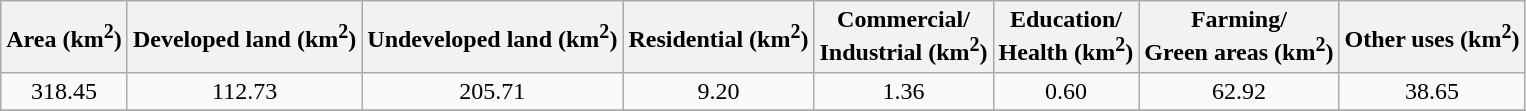<table class="wikitable" style="text-align: center;">
<tr>
<th>Area (km<sup>2</sup>)</th>
<th>Developed land (km<sup>2</sup>)</th>
<th>Undeveloped land (km<sup>2</sup>)</th>
<th>Residential (km<sup>2</sup>)</th>
<th>Commercial/<br> Industrial (km<sup>2</sup>)</th>
<th>Education/<br> Health (km<sup>2</sup>)</th>
<th>Farming/<br> Green areas (km<sup>2</sup>)</th>
<th>Other uses (km<sup>2</sup>)</th>
</tr>
<tr>
<td>318.45</td>
<td>112.73</td>
<td>205.71</td>
<td>9.20</td>
<td>1.36</td>
<td>0.60</td>
<td>62.92</td>
<td>38.65</td>
</tr>
<tr>
</tr>
</table>
